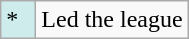<table class="wikitable">
<tr>
<td style="background:#CFECEC; width:1em">*</td>
<td>Led the league</td>
</tr>
</table>
